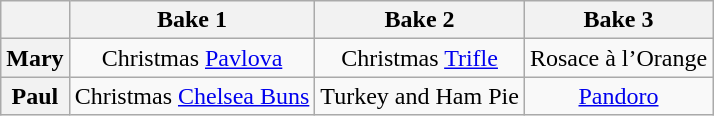<table class="wikitable" style="text-align:center;">
<tr>
<th scope="col"></th>
<th scope="col">Bake 1</th>
<th scope="col">Bake 2</th>
<th scope="col">Bake 3</th>
</tr>
<tr>
<th scope="row">Mary</th>
<td>Christmas <a href='#'>Pavlova</a></td>
<td>Christmas <a href='#'>Trifle</a></td>
<td>Rosace à l’Orange</td>
</tr>
<tr>
<th scope="row">Paul</th>
<td>Christmas <a href='#'>Chelsea Buns</a></td>
<td>Turkey and Ham Pie</td>
<td><a href='#'>Pandoro</a></td>
</tr>
</table>
